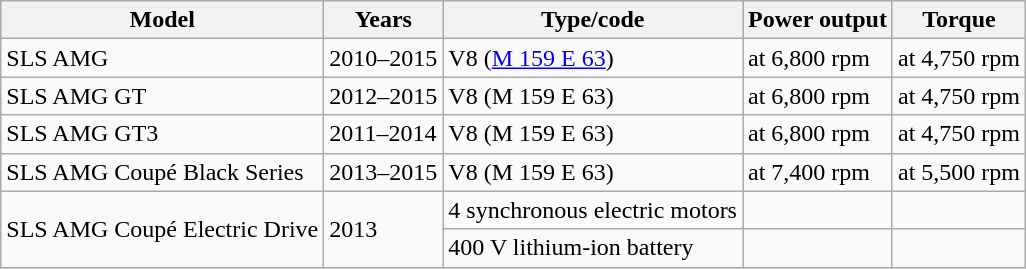<table class="wikitable sortable collapsible">
<tr>
<th>Model</th>
<th>Years</th>
<th>Type/code</th>
<th>Power output</th>
<th>Torque</th>
</tr>
<tr>
<td>SLS AMG</td>
<td>2010–2015</td>
<td> V8 (<a href='#'>M 159 E 63</a>)</td>
<td> at 6,800 rpm</td>
<td> at 4,750 rpm</td>
</tr>
<tr>
<td>SLS AMG GT</td>
<td>2012–2015</td>
<td> V8 (M 159 E 63)</td>
<td> at 6,800 rpm</td>
<td> at 4,750 rpm</td>
</tr>
<tr>
<td>SLS AMG GT3</td>
<td>2011–2014</td>
<td> V8 (M 159 E 63)</td>
<td> at 6,800 rpm</td>
<td> at 4,750 rpm</td>
</tr>
<tr>
<td>SLS AMG Coupé Black Series</td>
<td>2013–2015</td>
<td> V8 (M 159 E 63)</td>
<td> at 7,400 rpm</td>
<td> at 5,500 rpm</td>
</tr>
<tr>
<td rowspan=2>SLS AMG Coupé Electric Drive</td>
<td rowspan=2>2013</td>
<td>4 synchronous electric motors</td>
<td></td>
<td></td>
</tr>
<tr>
<td>400 V  lithium-ion battery</td>
<td></td>
</tr>
</table>
